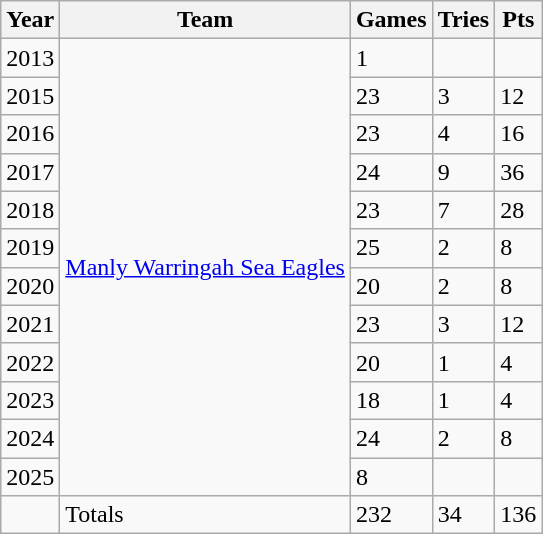<table class="wikitable">
<tr>
<th>Year</th>
<th>Team</th>
<th>Games</th>
<th>Tries</th>
<th>Pts</th>
</tr>
<tr>
<td>2013</td>
<td rowspan="12"> <a href='#'>Manly Warringah Sea Eagles</a></td>
<td>1</td>
<td></td>
<td></td>
</tr>
<tr>
<td>2015</td>
<td>23</td>
<td>3</td>
<td>12</td>
</tr>
<tr>
<td>2016</td>
<td>23</td>
<td>4</td>
<td>16</td>
</tr>
<tr>
<td>2017</td>
<td>24</td>
<td>9</td>
<td>36</td>
</tr>
<tr>
<td>2018</td>
<td>23</td>
<td>7</td>
<td>28</td>
</tr>
<tr>
<td>2019</td>
<td>25</td>
<td>2</td>
<td>8</td>
</tr>
<tr>
<td>2020</td>
<td>20</td>
<td>2</td>
<td>8</td>
</tr>
<tr>
<td>2021</td>
<td>23</td>
<td>3</td>
<td>12</td>
</tr>
<tr>
<td>2022</td>
<td>20</td>
<td>1</td>
<td>4</td>
</tr>
<tr>
<td>2023</td>
<td>18</td>
<td>1</td>
<td>4</td>
</tr>
<tr>
<td>2024</td>
<td>24</td>
<td>2</td>
<td>8</td>
</tr>
<tr>
<td>2025</td>
<td>8</td>
<td></td>
<td></td>
</tr>
<tr>
<td></td>
<td>Totals</td>
<td>232</td>
<td>34</td>
<td>136</td>
</tr>
</table>
